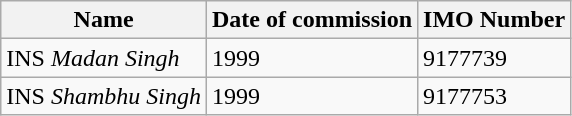<table class="wikitable">
<tr>
<th>Name</th>
<th>Date of commission</th>
<th>IMO Number</th>
</tr>
<tr>
<td>INS <em>Madan Singh</em></td>
<td>1999</td>
<td>9177739</td>
</tr>
<tr>
<td>INS <em>Shambhu Singh</em></td>
<td>1999</td>
<td>9177753</td>
</tr>
</table>
